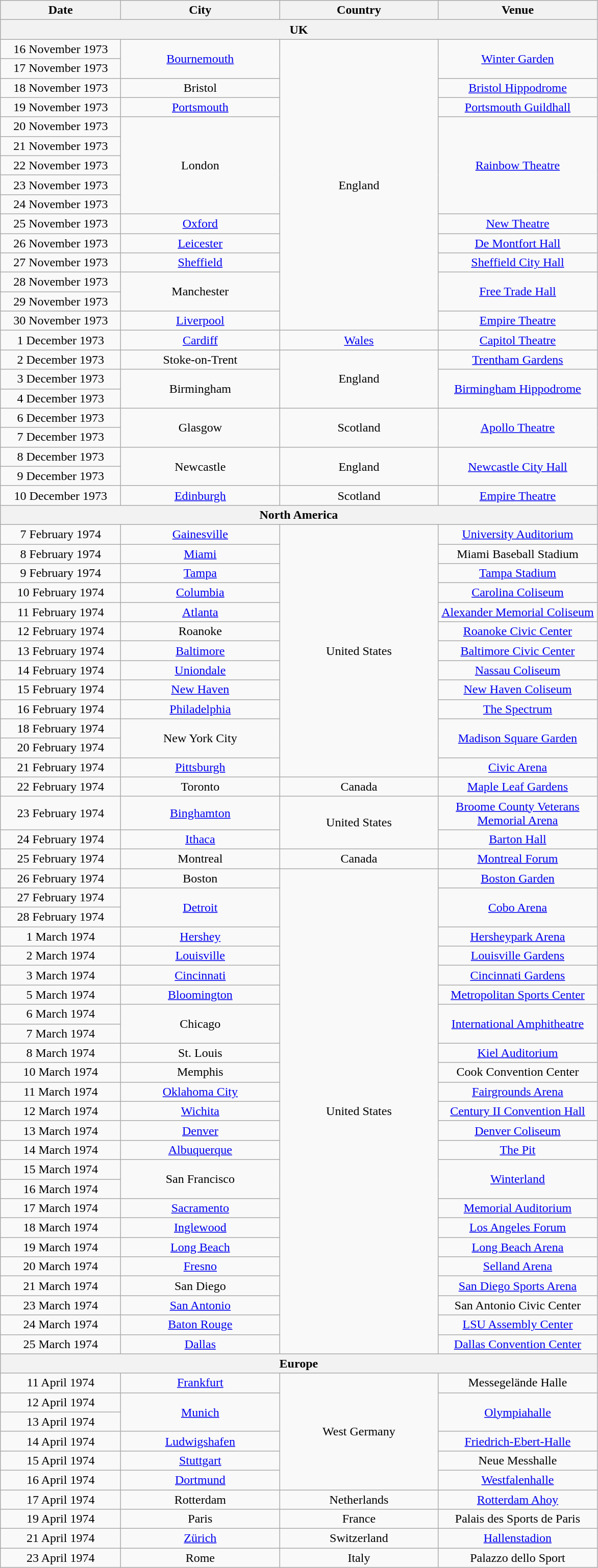<table class="wikitable" style="text-align:center;">
<tr>
<th style="width:150px;">Date</th>
<th style="width:200px;">City</th>
<th style="width:200px;">Country</th>
<th style="width:200px;">Venue</th>
</tr>
<tr>
<th colspan="4">UK</th>
</tr>
<tr>
<td>16 November 1973</td>
<td rowspan="2"><a href='#'>Bournemouth</a></td>
<td rowspan="15">England</td>
<td rowspan="2"><a href='#'>Winter Garden</a></td>
</tr>
<tr>
<td>17 November 1973</td>
</tr>
<tr>
<td>18 November 1973</td>
<td>Bristol</td>
<td><a href='#'>Bristol Hippodrome</a></td>
</tr>
<tr>
<td>19 November 1973</td>
<td><a href='#'>Portsmouth</a></td>
<td><a href='#'>Portsmouth Guildhall</a></td>
</tr>
<tr>
<td>20 November 1973</td>
<td rowspan="5">London</td>
<td rowspan="5"><a href='#'>Rainbow Theatre</a></td>
</tr>
<tr>
<td>21 November 1973</td>
</tr>
<tr>
<td>22 November 1973</td>
</tr>
<tr>
<td>23 November 1973</td>
</tr>
<tr>
<td>24 November 1973</td>
</tr>
<tr>
<td>25 November 1973</td>
<td><a href='#'>Oxford</a></td>
<td><a href='#'>New Theatre</a></td>
</tr>
<tr>
<td>26 November 1973</td>
<td><a href='#'>Leicester</a></td>
<td><a href='#'>De Montfort Hall</a></td>
</tr>
<tr>
<td>27 November 1973</td>
<td><a href='#'>Sheffield</a></td>
<td><a href='#'>Sheffield City Hall</a></td>
</tr>
<tr>
<td>28 November 1973</td>
<td rowspan="2">Manchester</td>
<td rowspan="2"><a href='#'>Free Trade Hall</a></td>
</tr>
<tr>
<td>29 November 1973</td>
</tr>
<tr>
<td>30 November 1973</td>
<td><a href='#'>Liverpool</a></td>
<td><a href='#'>Empire Theatre</a></td>
</tr>
<tr>
<td>1 December 1973</td>
<td><a href='#'>Cardiff</a></td>
<td><a href='#'>Wales</a></td>
<td><a href='#'>Capitol Theatre</a></td>
</tr>
<tr>
<td>2 December 1973</td>
<td>Stoke-on-Trent</td>
<td rowspan="3">England</td>
<td><a href='#'>Trentham Gardens</a></td>
</tr>
<tr>
<td>3 December 1973</td>
<td rowspan="2">Birmingham</td>
<td rowspan="2"><a href='#'>Birmingham Hippodrome</a></td>
</tr>
<tr>
<td>4 December 1973</td>
</tr>
<tr>
<td>6 December 1973</td>
<td rowspan="2">Glasgow</td>
<td rowspan="2">Scotland</td>
<td rowspan="2"><a href='#'>Apollo Theatre</a></td>
</tr>
<tr>
<td>7 December 1973</td>
</tr>
<tr>
<td>8 December 1973</td>
<td rowspan="2">Newcastle</td>
<td rowspan="2">England</td>
<td rowspan="2"><a href='#'>Newcastle City Hall</a></td>
</tr>
<tr>
<td>9 December 1973</td>
</tr>
<tr>
<td>10 December 1973</td>
<td><a href='#'>Edinburgh</a></td>
<td>Scotland</td>
<td><a href='#'>Empire Theatre</a></td>
</tr>
<tr>
<th colspan="4">North America</th>
</tr>
<tr>
<td>7 February 1974</td>
<td><a href='#'>Gainesville</a></td>
<td rowspan="13">United States</td>
<td><a href='#'>University Auditorium</a></td>
</tr>
<tr>
<td>8 February 1974</td>
<td><a href='#'>Miami</a></td>
<td>Miami Baseball Stadium</td>
</tr>
<tr>
<td>9 February 1974</td>
<td><a href='#'>Tampa</a></td>
<td><a href='#'>Tampa Stadium</a></td>
</tr>
<tr>
<td>10 February 1974</td>
<td><a href='#'>Columbia</a></td>
<td><a href='#'>Carolina Coliseum</a></td>
</tr>
<tr>
<td>11 February 1974</td>
<td><a href='#'>Atlanta</a></td>
<td><a href='#'>Alexander Memorial Coliseum</a></td>
</tr>
<tr>
<td>12 February 1974</td>
<td>Roanoke</td>
<td><a href='#'>Roanoke Civic Center</a></td>
</tr>
<tr>
<td>13 February 1974</td>
<td><a href='#'>Baltimore</a></td>
<td><a href='#'>Baltimore Civic Center</a></td>
</tr>
<tr>
<td>14 February 1974</td>
<td><a href='#'>Uniondale</a></td>
<td><a href='#'>Nassau Coliseum</a></td>
</tr>
<tr>
<td>15 February 1974</td>
<td><a href='#'>New Haven</a></td>
<td><a href='#'>New Haven Coliseum</a></td>
</tr>
<tr>
<td>16 February 1974</td>
<td><a href='#'>Philadelphia</a></td>
<td><a href='#'>The Spectrum</a></td>
</tr>
<tr>
<td>18 February 1974</td>
<td rowspan="2">New York City</td>
<td rowspan="2"><a href='#'>Madison Square Garden</a></td>
</tr>
<tr>
<td>20 February 1974</td>
</tr>
<tr>
<td>21 February 1974</td>
<td><a href='#'>Pittsburgh</a></td>
<td><a href='#'>Civic Arena</a></td>
</tr>
<tr>
<td>22 February 1974</td>
<td>Toronto</td>
<td>Canada</td>
<td><a href='#'>Maple Leaf Gardens</a></td>
</tr>
<tr>
<td>23 February 1974</td>
<td><a href='#'>Binghamton</a></td>
<td rowspan="2">United States</td>
<td><a href='#'>Broome County Veterans Memorial Arena</a></td>
</tr>
<tr>
<td>24 February 1974</td>
<td><a href='#'>Ithaca</a></td>
<td><a href='#'>Barton Hall</a></td>
</tr>
<tr>
<td>25 February 1974</td>
<td>Montreal</td>
<td>Canada</td>
<td><a href='#'>Montreal Forum</a></td>
</tr>
<tr>
<td>26 February 1974</td>
<td>Boston</td>
<td rowspan="25">United States</td>
<td><a href='#'>Boston Garden</a></td>
</tr>
<tr>
<td>27 February 1974</td>
<td rowspan="2"><a href='#'>Detroit</a></td>
<td rowspan="2"><a href='#'>Cobo Arena</a></td>
</tr>
<tr>
<td>28 February 1974</td>
</tr>
<tr>
<td>1 March 1974</td>
<td><a href='#'>Hershey</a></td>
<td><a href='#'>Hersheypark Arena</a></td>
</tr>
<tr>
<td>2 March 1974</td>
<td><a href='#'>Louisville</a></td>
<td><a href='#'>Louisville Gardens</a></td>
</tr>
<tr>
<td>3 March 1974</td>
<td><a href='#'>Cincinnati</a></td>
<td><a href='#'>Cincinnati Gardens</a></td>
</tr>
<tr>
<td>5 March 1974</td>
<td><a href='#'>Bloomington</a></td>
<td><a href='#'>Metropolitan Sports Center</a></td>
</tr>
<tr>
<td>6 March 1974</td>
<td rowspan="2">Chicago</td>
<td rowspan="2"><a href='#'>International Amphitheatre</a></td>
</tr>
<tr>
<td>7 March 1974</td>
</tr>
<tr>
<td>8 March 1974</td>
<td>St. Louis</td>
<td><a href='#'>Kiel Auditorium</a></td>
</tr>
<tr>
<td>10 March 1974</td>
<td>Memphis</td>
<td>Cook Convention Center</td>
</tr>
<tr>
<td>11 March 1974</td>
<td><a href='#'>Oklahoma City</a></td>
<td><a href='#'>Fairgrounds Arena</a></td>
</tr>
<tr>
<td>12 March 1974</td>
<td><a href='#'>Wichita</a></td>
<td><a href='#'>Century II Convention Hall</a></td>
</tr>
<tr>
<td>13 March 1974</td>
<td><a href='#'>Denver</a></td>
<td><a href='#'>Denver Coliseum</a></td>
</tr>
<tr>
<td>14 March 1974</td>
<td><a href='#'>Albuquerque</a></td>
<td><a href='#'>The Pit</a></td>
</tr>
<tr>
<td>15 March 1974</td>
<td rowspan="2">San Francisco</td>
<td rowspan="2"><a href='#'>Winterland</a></td>
</tr>
<tr>
<td>16 March 1974</td>
</tr>
<tr>
<td>17 March 1974</td>
<td><a href='#'>Sacramento</a></td>
<td><a href='#'>Memorial Auditorium</a></td>
</tr>
<tr>
<td>18 March 1974</td>
<td><a href='#'>Inglewood</a></td>
<td><a href='#'>Los Angeles Forum</a></td>
</tr>
<tr>
<td>19 March 1974</td>
<td><a href='#'>Long Beach</a></td>
<td><a href='#'>Long Beach Arena</a></td>
</tr>
<tr>
<td>20 March 1974</td>
<td><a href='#'>Fresno</a></td>
<td><a href='#'>Selland Arena</a></td>
</tr>
<tr>
<td>21 March 1974</td>
<td>San Diego</td>
<td><a href='#'>San Diego Sports Arena</a></td>
</tr>
<tr>
<td>23 March 1974</td>
<td><a href='#'>San Antonio</a></td>
<td>San Antonio Civic Center</td>
</tr>
<tr>
<td>24 March 1974</td>
<td><a href='#'>Baton Rouge</a></td>
<td><a href='#'>LSU Assembly Center</a></td>
</tr>
<tr>
<td>25 March 1974</td>
<td><a href='#'>Dallas</a></td>
<td><a href='#'>Dallas Convention Center</a></td>
</tr>
<tr>
<th colspan="4">Europe</th>
</tr>
<tr>
<td>11 April 1974</td>
<td><a href='#'>Frankfurt</a></td>
<td rowspan="6">West Germany</td>
<td>Messegelände Halle</td>
</tr>
<tr>
<td>12 April 1974</td>
<td rowspan="2"><a href='#'>Munich</a></td>
<td rowspan="2"><a href='#'>Olympiahalle</a></td>
</tr>
<tr>
<td>13 April 1974</td>
</tr>
<tr>
<td>14 April 1974</td>
<td><a href='#'>Ludwigshafen</a></td>
<td><a href='#'>Friedrich-Ebert-Halle</a></td>
</tr>
<tr>
<td>15 April 1974</td>
<td><a href='#'>Stuttgart</a></td>
<td>Neue Messhalle</td>
</tr>
<tr>
<td>16 April 1974</td>
<td><a href='#'>Dortmund</a></td>
<td><a href='#'>Westfalenhalle</a></td>
</tr>
<tr>
<td>17 April 1974</td>
<td>Rotterdam</td>
<td>Netherlands</td>
<td><a href='#'>Rotterdam Ahoy</a></td>
</tr>
<tr>
<td>19 April 1974</td>
<td>Paris</td>
<td>France</td>
<td>Palais des Sports de Paris</td>
</tr>
<tr>
<td>21 April 1974</td>
<td><a href='#'>Zürich</a></td>
<td>Switzerland</td>
<td><a href='#'>Hallenstadion</a></td>
</tr>
<tr>
<td>23 April 1974</td>
<td>Rome</td>
<td>Italy</td>
<td>Palazzo dello Sport</td>
</tr>
</table>
